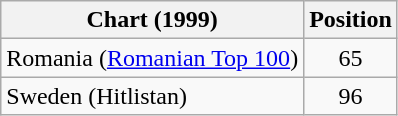<table class="wikitable sortable">
<tr>
<th>Chart (1999)</th>
<th>Position</th>
</tr>
<tr>
<td>Romania (<a href='#'>Romanian Top 100</a>)</td>
<td align="center">65</td>
</tr>
<tr>
<td>Sweden (Hitlistan)</td>
<td align="center">96</td>
</tr>
</table>
